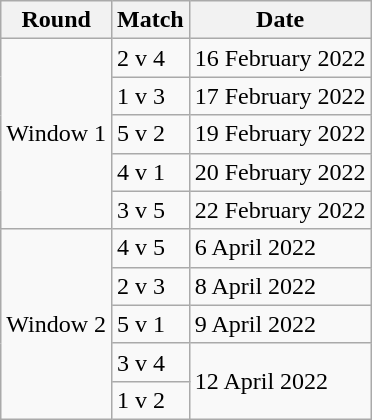<table class="wikitable">
<tr>
<th>Round</th>
<th>Match</th>
<th>Date</th>
</tr>
<tr>
<td rowspan="5">Window 1</td>
<td>2 v 4</td>
<td>16 February 2022</td>
</tr>
<tr>
<td>1 v 3</td>
<td>17 February 2022</td>
</tr>
<tr>
<td>5 v 2</td>
<td>19 February 2022</td>
</tr>
<tr>
<td>4 v 1</td>
<td>20 February 2022</td>
</tr>
<tr>
<td>3 v 5</td>
<td>22 February 2022</td>
</tr>
<tr>
<td rowspan="5">Window 2</td>
<td>4 v 5</td>
<td>6 April 2022</td>
</tr>
<tr>
<td>2 v 3</td>
<td>8 April 2022</td>
</tr>
<tr>
<td>5 v 1</td>
<td>9 April 2022</td>
</tr>
<tr>
<td>3 v 4</td>
<td rowspan="2">12 April 2022</td>
</tr>
<tr>
<td>1 v 2</td>
</tr>
</table>
